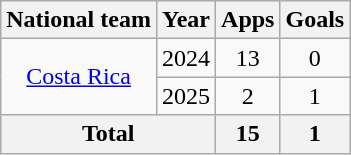<table class="wikitable" style="text-align:center">
<tr>
<th>National team</th>
<th>Year</th>
<th>Apps</th>
<th>Goals</th>
</tr>
<tr>
<td rowspan="2"><a href='#'>Costa Rica</a></td>
<td>2024</td>
<td>13</td>
<td>0</td>
</tr>
<tr>
<td>2025</td>
<td>2</td>
<td>1</td>
</tr>
<tr>
<th colspan="2">Total</th>
<th>15</th>
<th>1</th>
</tr>
</table>
